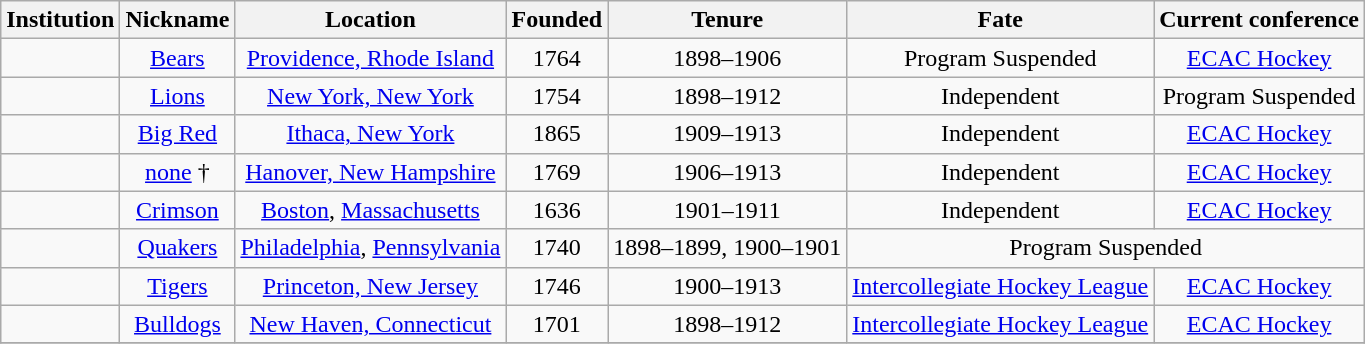<table class="wikitable sortable" style="text-align: center;">
<tr>
<th>Institution</th>
<th>Nickname</th>
<th>Location</th>
<th>Founded</th>
<th>Tenure</th>
<th>Fate</th>
<th>Current conference</th>
</tr>
<tr>
<td></td>
<td><a href='#'>Bears</a></td>
<td><a href='#'>Providence, Rhode Island</a></td>
<td>1764</td>
<td>1898–1906</td>
<td>Program Suspended</td>
<td><a href='#'>ECAC Hockey</a></td>
</tr>
<tr>
<td></td>
<td><a href='#'>Lions</a></td>
<td><a href='#'>New York, New York</a></td>
<td>1754</td>
<td>1898–1912</td>
<td>Independent</td>
<td>Program Suspended</td>
</tr>
<tr>
<td></td>
<td><a href='#'>Big Red</a></td>
<td><a href='#'>Ithaca, New York</a></td>
<td>1865</td>
<td>1909–1913</td>
<td>Independent</td>
<td><a href='#'>ECAC Hockey</a></td>
</tr>
<tr>
<td></td>
<td><a href='#'>none</a> †</td>
<td><a href='#'>Hanover, New Hampshire</a></td>
<td>1769</td>
<td>1906–1913</td>
<td>Independent</td>
<td><a href='#'>ECAC Hockey</a></td>
</tr>
<tr>
<td></td>
<td><a href='#'>Crimson</a></td>
<td><a href='#'>Boston</a>, <a href='#'>Massachusetts</a></td>
<td>1636</td>
<td>1901–1911</td>
<td>Independent</td>
<td><a href='#'>ECAC Hockey</a></td>
</tr>
<tr>
<td></td>
<td><a href='#'>Quakers</a></td>
<td><a href='#'>Philadelphia</a>, <a href='#'>Pennsylvania</a></td>
<td>1740</td>
<td>1898–1899, 1900–1901</td>
<td colspan=2>Program Suspended</td>
</tr>
<tr>
<td></td>
<td><a href='#'>Tigers</a></td>
<td><a href='#'>Princeton, New Jersey</a></td>
<td>1746</td>
<td>1900–1913</td>
<td><a href='#'>Intercollegiate Hockey League</a></td>
<td><a href='#'>ECAC Hockey</a></td>
</tr>
<tr>
<td></td>
<td><a href='#'>Bulldogs</a></td>
<td><a href='#'>New Haven, Connecticut</a></td>
<td>1701</td>
<td>1898–1912</td>
<td><a href='#'>Intercollegiate Hockey League</a></td>
<td><a href='#'>ECAC Hockey</a></td>
</tr>
<tr>
</tr>
</table>
